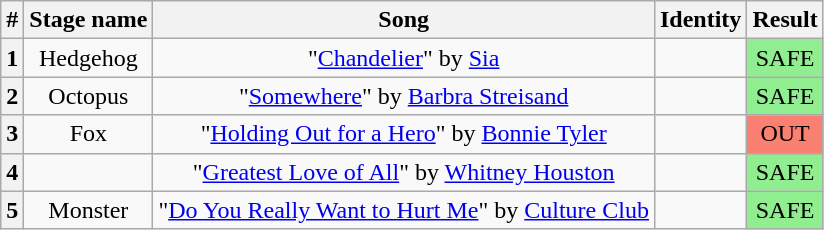<table class="wikitable plainrowheaders" style="text-align: center;">
<tr>
<th>#</th>
<th>Stage name</th>
<th>Song</th>
<th>Identity</th>
<th>Result</th>
</tr>
<tr>
<th>1</th>
<td>Hedgehog</td>
<td>"<a href='#'>Chandelier</a>" by <a href='#'>Sia</a></td>
<td></td>
<td bgcolor="lightgreen">SAFE</td>
</tr>
<tr>
<th>2</th>
<td>Octopus</td>
<td>"<a href='#'>Somewhere</a>" by <a href='#'>Barbra Streisand</a></td>
<td></td>
<td bgcolor="lightgreen">SAFE</td>
</tr>
<tr>
<th>3</th>
<td>Fox</td>
<td>"<a href='#'>Holding Out for a Hero</a>" by <a href='#'>Bonnie Tyler</a></td>
<td></td>
<td bgcolor=salmon>OUT</td>
</tr>
<tr>
<th>4</th>
<td></td>
<td>"<a href='#'>Greatest Love of All</a>" by <a href='#'>Whitney Houston</a></td>
<td></td>
<td bgcolor="lightgreen">SAFE</td>
</tr>
<tr>
<th>5</th>
<td>Monster</td>
<td>"<a href='#'>Do You Really Want to Hurt Me</a>" by <a href='#'>Culture Club</a></td>
<td></td>
<td bgcolor="lightgreen">SAFE</td>
</tr>
</table>
